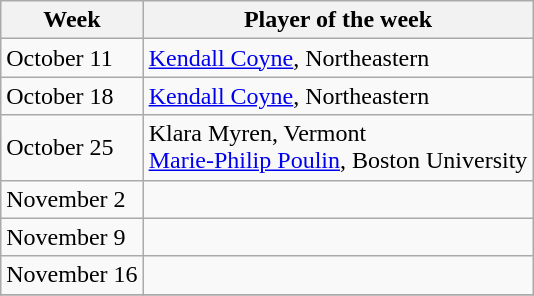<table class="wikitable">
<tr>
<th>Week</th>
<th>Player of the week</th>
</tr>
<tr>
<td>October 11</td>
<td><a href='#'>Kendall Coyne</a>, Northeastern</td>
</tr>
<tr>
<td>October 18</td>
<td><a href='#'>Kendall Coyne</a>, Northeastern</td>
</tr>
<tr>
<td>October 25</td>
<td>Klara Myren, Vermont<br><a href='#'>Marie-Philip Poulin</a>, Boston University</td>
</tr>
<tr>
<td>November 2</td>
<td></td>
</tr>
<tr>
<td>November 9</td>
<td></td>
</tr>
<tr>
<td>November 16</td>
<td></td>
</tr>
<tr>
</tr>
</table>
